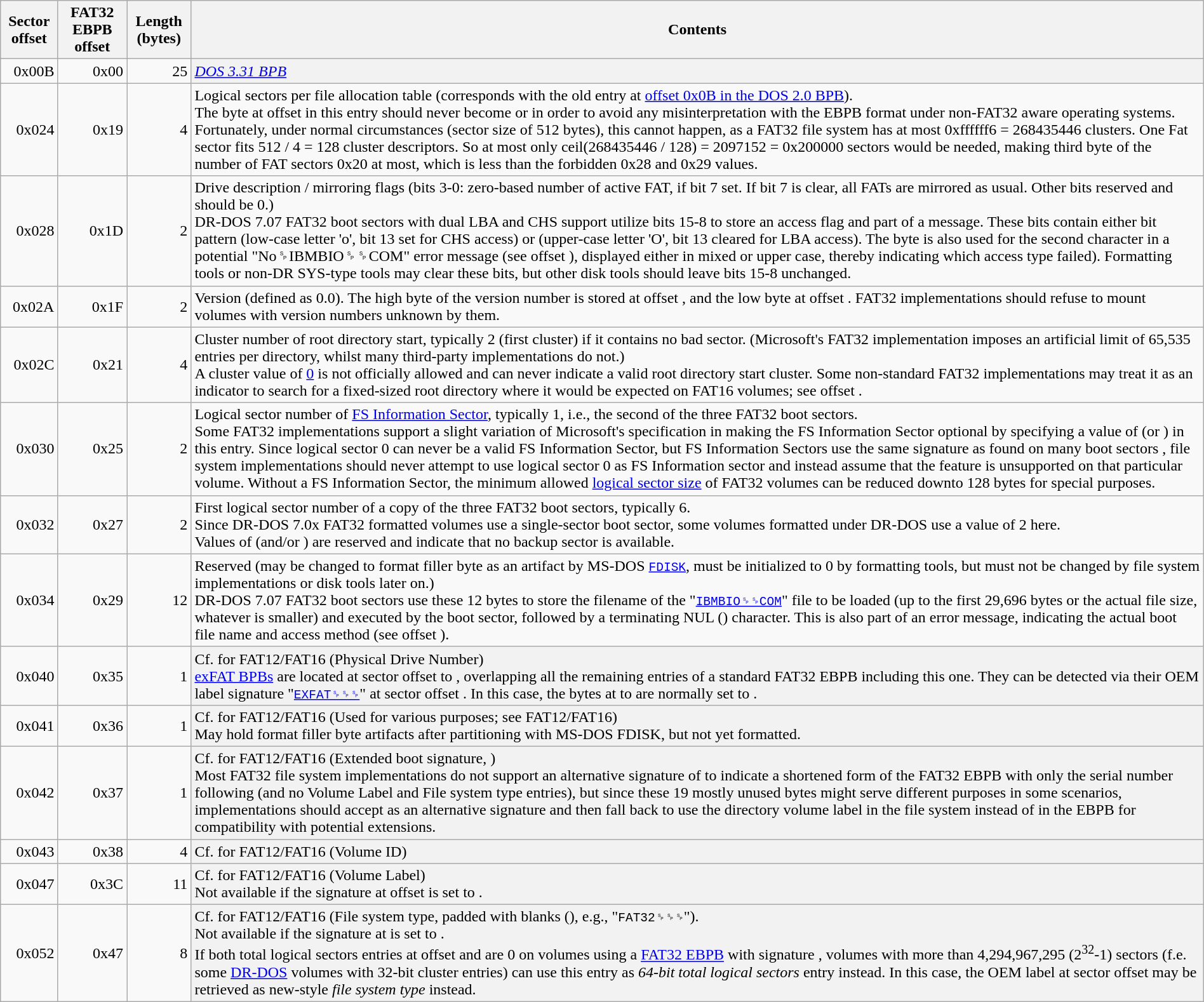<table class="wikitable sortable mw-collapsible mw-collapsed" width="100%">
<tr>
<th>Sector offset</th>
<th>FAT32 EBPB offset</th>
<th>Length (bytes)</th>
<th>Contents</th>
</tr>
<tr>
<td style="text-align:right;">0x00B</td>
<td style="text-align:right;">0x00</td>
<td style="text-align:right;">25</td>
<td style="background:#F2F2F2"><em><a href='#'>DOS 3.31 BPB</a></em></td>
</tr>
<tr>
<td style="text-align:right;">0x024</td>
<td style="text-align:right;">0x19</td>
<td style="text-align:right;">4</td>
<td>Logical sectors per file allocation table (corresponds with the old entry at <a href='#'>offset 0x0B in the DOS 2.0 BPB</a>).<br>The byte at offset  in this entry should never become  or  in order to avoid any misinterpretation with the EBPB format under non-FAT32 aware operating systems.<br>Fortunately, under normal circumstances (sector size of 512 bytes), this cannot happen, as a FAT32 file system has at most 0xffffff6 = 268435446 clusters. One Fat sector fits 512 / 4 = 128 cluster descriptors. So at most only ceil(268435446 / 128) = 2097152 = 0x200000 sectors would be needed, making third byte of the number of FAT sectors 0x20 at most, which is less than the forbidden 0x28 and 0x29 values.</td>
</tr>
<tr>
<td style="text-align:right;">0x028</td>
<td style="text-align:right;">0x1D</td>
<td style="text-align:right;">2</td>
<td>Drive description / mirroring flags (bits 3-0: zero-based number of active FAT, if bit 7 set. If bit 7 is clear, all FATs are mirrored as usual. Other bits reserved and should be 0.)<br>DR-DOS 7.07 FAT32 boot sectors with dual LBA and CHS support utilize bits 15-8 to store an access flag and part of a message. These bits contain either bit pattern  (low-case letter 'o', bit 13 set for CHS access) or  (upper-case letter 'O', bit 13 cleared for LBA access). The byte is also used for the second character in a potential "No␠IBMBIO␠␠COM" error message (see offset ), displayed either in mixed or upper case, thereby indicating which access type failed). Formatting tools or non-DR SYS-type tools may clear these bits, but other disk tools should leave bits 15-8 unchanged.</td>
</tr>
<tr>
<td style="text-align:right;">0x02A</td>
<td style="text-align:right;">0x1F</td>
<td style="text-align:right;">2</td>
<td>Version (defined as 0.0). The high byte of the version number is stored at offset , and the low byte at offset . FAT32 implementations should refuse to mount volumes with version numbers unknown by them.</td>
</tr>
<tr>
<td style="text-align:right;">0x02C</td>
<td style="text-align:right;">0x21</td>
<td style="text-align:right;">4</td>
<td>Cluster number of root directory start, typically 2 (first cluster) if it contains no bad sector. (Microsoft's FAT32 implementation imposes an artificial limit of 65,535 entries per directory, whilst many third-party implementations do not.)<br>A cluster value of <a href='#'>0</a> is not officially allowed and can never indicate a valid root directory start cluster. Some non-standard FAT32 implementations may treat it as an indicator to search for a fixed-sized root directory where it would be expected on FAT16 volumes; see offset .</td>
</tr>
<tr>
<td style="text-align:right;">0x030</td>
<td style="text-align:right;">0x25</td>
<td style="text-align:right;">2</td>
<td>Logical sector number of <a href='#'>FS Information Sector</a>, typically 1, i.e., the second of the three FAT32 boot sectors.<br>Some FAT32 implementations support a slight variation of Microsoft's specification in making the FS Information Sector optional by specifying a value of  (or ) in this entry. Since logical sector 0 can never be a valid FS Information Sector, but FS Information Sectors use the same signature as found on many boot sectors , file system implementations should never attempt to use logical sector 0 as FS Information sector and instead assume that the feature is unsupported on that particular volume. Without a FS Information Sector, the minimum allowed <a href='#'>logical sector size</a> of FAT32 volumes can be reduced downto 128 bytes for special purposes.</td>
</tr>
<tr>
<td style="text-align:right;">0x032</td>
<td style="text-align:right;">0x27</td>
<td style="text-align:right;">2</td>
<td>First logical sector number of a copy of the three FAT32 boot sectors, typically 6.<br>Since DR-DOS 7.0x FAT32 formatted volumes use a single-sector boot sector, some volumes formatted under DR-DOS use a value of 2 here.<br>Values of  (and/or ) are reserved and indicate that no backup sector is available.</td>
</tr>
<tr>
<td style="text-align:right;">0x034</td>
<td style="text-align:right;">0x29</td>
<td style="text-align:right;">12</td>
<td>Reserved (may be changed to format filler byte  as an artifact by MS-DOS <code><a href='#'>FDISK</a></code>, must be initialized to 0 by formatting tools, but must not be changed by file system implementations or disk tools later on.)<br>DR-DOS 7.07 FAT32 boot sectors use these 12 bytes to store the filename of the "<code><a href='#'>IBMBIO␠␠COM</a></code>" file to be loaded (up to the first 29,696 bytes or the actual file size, whatever is smaller) and executed by the boot sector, followed by a terminating NUL () character. This is also part of an error message, indicating the actual boot file name and access method (see offset ).</td>
</tr>
<tr>
<td style="text-align:right;">0x040</td>
<td style="text-align:right;">0x35</td>
<td style="text-align:right;">1</td>
<td style="background:#F2F2F2">Cf.  for FAT12/FAT16 (Physical Drive Number)<br><a href='#'>exFAT BPBs</a> are located at sector offset  to , overlapping all the remaining entries of a standard FAT32 EBPB including this one. They can be detected via their OEM label signature "<code><a href='#'>EXFAT␠␠␠</a></code>" at sector offset . In this case, the bytes at  to  are normally set to .</td>
</tr>
<tr>
<td style="text-align:right;">0x041</td>
<td style="text-align:right;">0x36</td>
<td style="text-align:right;">1</td>
<td style="background:#F2F2F2">Cf.  for FAT12/FAT16 (Used for various purposes; see FAT12/FAT16)<br>May hold format filler byte  artifacts after partitioning with MS-DOS FDISK, but not yet formatted.</td>
</tr>
<tr>
<td style="text-align:right;">0x042</td>
<td style="text-align:right;">0x37</td>
<td style="text-align:right;">1</td>
<td style="background:#F2F2F2">Cf.  for FAT12/FAT16 (Extended boot signature, )<br>Most FAT32 file system implementations do not support an alternative signature of  to indicate a shortened form of the FAT32 EBPB with only the serial number following (and no Volume Label and File system type entries), but since these 19 mostly unused bytes might serve different purposes in some scenarios, implementations should accept  as an alternative signature and then fall back to use the directory volume label in the file system instead of in the EBPB for compatibility with potential extensions.</td>
</tr>
<tr>
<td style="text-align:right;">0x043</td>
<td style="text-align:right;">0x38</td>
<td style="text-align:right;">4</td>
<td style="background:#F2F2F2">Cf.  for FAT12/FAT16 (Volume ID)</td>
</tr>
<tr>
<td style="text-align:right;">0x047</td>
<td style="text-align:right;">0x3C</td>
<td style="text-align:right;">11</td>
<td style="background:#F2F2F2">Cf.  for FAT12/FAT16 (Volume Label)<br>Not available if the signature at offset  is set to .</td>
</tr>
<tr>
<td style="text-align:right;">0x052</td>
<td style="text-align:right;">0x47</td>
<td style="text-align:right;">8</td>
<td style="background:#F2F2F2">Cf.  for FAT12/FAT16 (File system type, padded with blanks (), e.g., "<code>FAT32␠␠␠</code>").<br>Not available if the signature at  is set to .<br>If both total logical sectors entries at offset  and  are 0 on volumes using a <a href='#'>FAT32 EBPB</a> with signature , volumes with more than 4,294,967,295 (2<sup>32</sup>-1) sectors (f.e. some <a href='#'>DR-DOS</a> volumes with 32-bit cluster entries) can use this entry as <em>64-bit total logical sectors</em> entry instead. In this case, the OEM label at sector offset  may be retrieved as new-style <em>file system type</em> instead.</td>
</tr>
</table>
